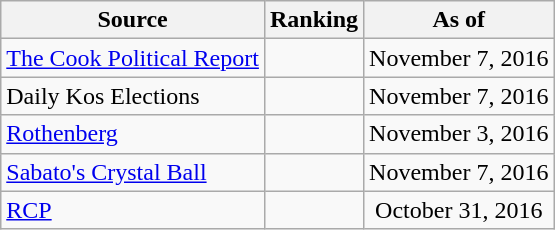<table class="wikitable" style="text-align:center">
<tr>
<th>Source</th>
<th>Ranking</th>
<th>As of</th>
</tr>
<tr>
<td align=left><a href='#'>The Cook Political Report</a></td>
<td></td>
<td>November 7, 2016</td>
</tr>
<tr>
<td align=left>Daily Kos Elections</td>
<td></td>
<td>November 7, 2016</td>
</tr>
<tr>
<td align=left><a href='#'>Rothenberg</a></td>
<td></td>
<td>November 3, 2016</td>
</tr>
<tr>
<td align=left><a href='#'>Sabato's Crystal Ball</a></td>
<td></td>
<td>November 7, 2016</td>
</tr>
<tr>
<td align="left"><a href='#'>RCP</a></td>
<td></td>
<td>October 31, 2016</td>
</tr>
</table>
